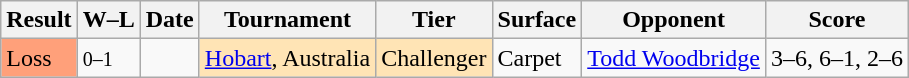<table class="sortable wikitable">
<tr>
<th>Result</th>
<th class="unsortable">W–L</th>
<th>Date</th>
<th>Tournament</th>
<th>Tier</th>
<th>Surface</th>
<th>Opponent</th>
<th class="unsortable">Score</th>
</tr>
<tr>
<td bgcolor=FFA07A>Loss</td>
<td><small>0–1</small></td>
<td></td>
<td style="background:moccasin;"><a href='#'>Hobart</a>, Australia</td>
<td style="background:moccasin;">Challenger</td>
<td>Carpet</td>
<td> <a href='#'>Todd Woodbridge</a></td>
<td>3–6, 6–1, 2–6</td>
</tr>
</table>
